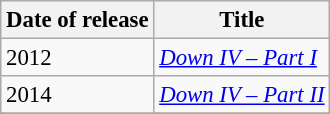<table class="wikitable" style="font-size: 95%;">
<tr>
<th>Date of release</th>
<th>Title</th>
</tr>
<tr>
<td>2012</td>
<td><em><a href='#'>Down IV – Part I</a></em></td>
</tr>
<tr>
<td>2014</td>
<td><em><a href='#'>Down IV – Part II</a></em></td>
</tr>
<tr>
</tr>
</table>
